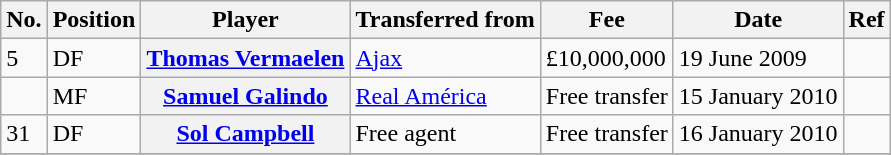<table class="wikitable plainrowheaders" style="text-align:center; text-align:left">
<tr>
<th scope="col">No.</th>
<th scope="col">Position</th>
<th scope="col">Player</th>
<th scope="col">Transferred from</th>
<th scope="col">Fee</th>
<th scope="col">Date</th>
<th scope="col">Ref</th>
</tr>
<tr>
<td>5</td>
<td>DF</td>
<th scope="row"><a href='#'>Thomas Vermaelen</a></th>
<td><a href='#'>Ajax</a></td>
<td>£10,000,000</td>
<td>19 June 2009</td>
<td></td>
</tr>
<tr>
<td></td>
<td>MF</td>
<th scope="row"><a href='#'>Samuel Galindo</a></th>
<td><a href='#'>Real América</a></td>
<td>Free transfer</td>
<td>15 January 2010</td>
<td></td>
</tr>
<tr>
<td>31</td>
<td>DF</td>
<th scope="row"><a href='#'>Sol Campbell</a></th>
<td>Free agent</td>
<td>Free transfer</td>
<td>16 January 2010</td>
<td></td>
</tr>
<tr>
</tr>
</table>
